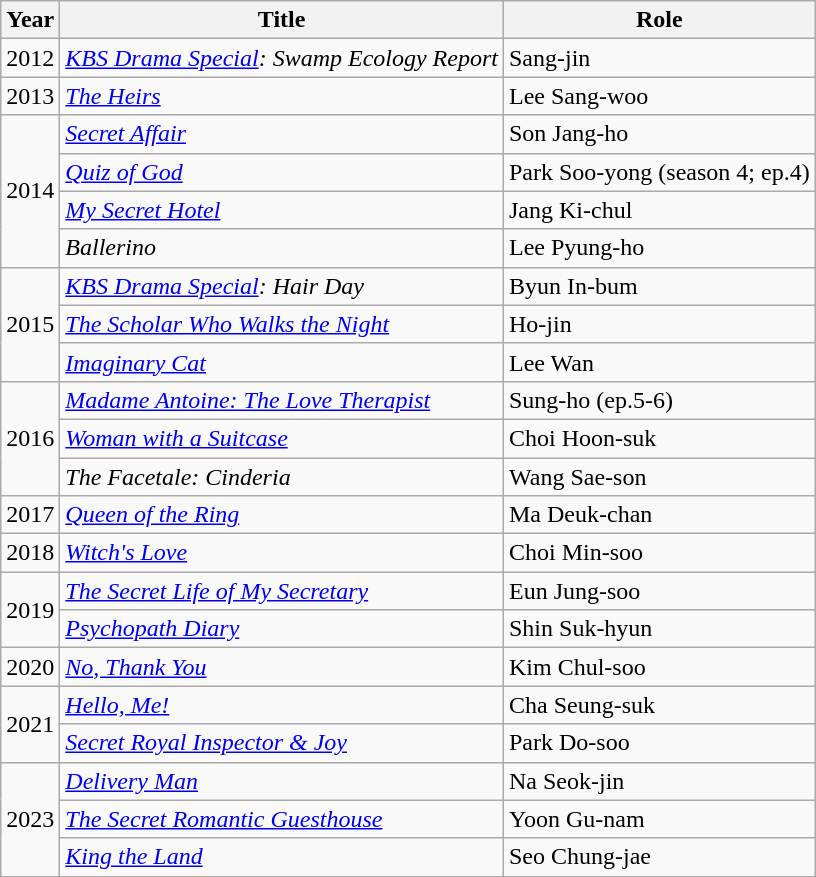<table class="wikitable">
<tr>
<th>Year</th>
<th>Title</th>
<th>Role</th>
</tr>
<tr>
<td>2012</td>
<td><em><a href='#'>KBS Drama Special</a>: Swamp Ecology Report</em></td>
<td>Sang-jin</td>
</tr>
<tr>
<td>2013</td>
<td><em><a href='#'>The Heirs</a></em></td>
<td>Lee Sang-woo</td>
</tr>
<tr>
<td rowspan="4">2014</td>
<td><em><a href='#'>Secret Affair</a></em></td>
<td>Son Jang-ho</td>
</tr>
<tr>
<td><em><a href='#'>Quiz of God</a></em></td>
<td>Park Soo-yong (season 4; ep.4)</td>
</tr>
<tr>
<td><em><a href='#'>My Secret Hotel</a></em></td>
<td>Jang Ki-chul</td>
</tr>
<tr>
<td><em>Ballerino</em></td>
<td>Lee Pyung-ho</td>
</tr>
<tr>
<td rowspan="3">2015</td>
<td><em><a href='#'>KBS Drama Special</a>: Hair Day</em></td>
<td>Byun In-bum</td>
</tr>
<tr>
<td><em><a href='#'>The Scholar Who Walks the Night</a></em> </td>
<td>Ho-jin</td>
</tr>
<tr>
<td><em><a href='#'>Imaginary Cat</a></em></td>
<td>Lee Wan</td>
</tr>
<tr>
<td rowspan="3">2016</td>
<td><em><a href='#'>Madame Antoine: The Love Therapist</a></em></td>
<td>Sung-ho (ep.5-6)</td>
</tr>
<tr>
<td><em><a href='#'>Woman with a Suitcase</a></em></td>
<td>Choi Hoon-suk</td>
</tr>
<tr>
<td><em>The Facetale: Cinderia</em></td>
<td>Wang Sae-son</td>
</tr>
<tr>
<td>2017</td>
<td><em><a href='#'>Queen of the Ring</a></em></td>
<td>Ma Deuk-chan</td>
</tr>
<tr>
<td>2018</td>
<td><em><a href='#'>Witch's Love</a></em></td>
<td>Choi Min-soo</td>
</tr>
<tr>
<td rowspan="2">2019</td>
<td><em><a href='#'>The Secret Life of My Secretary</a></em></td>
<td>Eun Jung-soo</td>
</tr>
<tr>
<td><em><a href='#'>Psychopath Diary</a></em></td>
<td>Shin Suk-hyun</td>
</tr>
<tr>
<td>2020</td>
<td><em><a href='#'>No, Thank You</a></em></td>
<td>Kim Chul-soo</td>
</tr>
<tr>
<td rowspan="2">2021</td>
<td><em><a href='#'>Hello, Me!</a></em></td>
<td>Cha Seung-suk</td>
</tr>
<tr>
<td><em><a href='#'>Secret Royal Inspector & Joy</a></em></td>
<td>Park Do-soo</td>
</tr>
<tr>
<td rowspan="3">2023</td>
<td><em><a href='#'>Delivery Man</a></em></td>
<td>Na Seok-jin</td>
</tr>
<tr>
<td><em><a href='#'>The Secret Romantic Guesthouse</a></em></td>
<td>Yoon Gu-nam</td>
</tr>
<tr>
<td><em><a href='#'>King the Land</a></em></td>
<td>Seo Chung-jae</td>
</tr>
</table>
